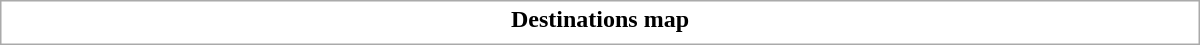<table class="collapsible uncollapsed" style="border:1px #aaa solid; width:50em; margin:0.2em auto">
<tr>
<th>Destinations map</th>
</tr>
<tr>
<td></td>
</tr>
</table>
